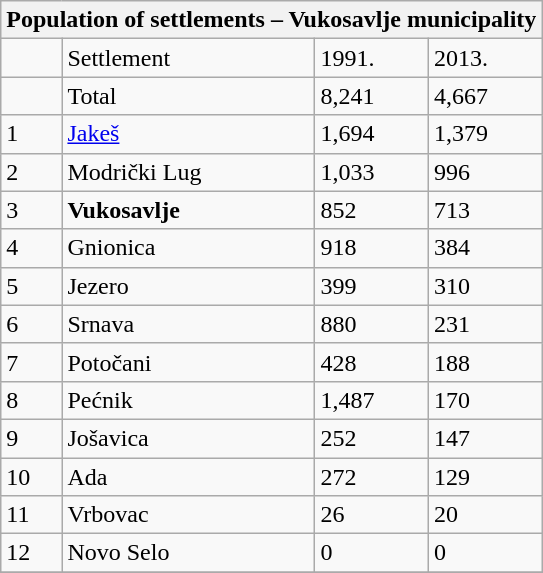<table class="wikitable">
<tr>
<th colspan="4">Population of settlements – Vukosavlje municipality</th>
</tr>
<tr>
<td></td>
<td>Settlement</td>
<td>1991.</td>
<td>2013.</td>
</tr>
<tr>
<td></td>
<td>Total</td>
<td>8,241</td>
<td>4,667</td>
</tr>
<tr>
<td>1</td>
<td><a href='#'>Jakeš</a></td>
<td>1,694</td>
<td>1,379</td>
</tr>
<tr>
<td>2</td>
<td>Modrički Lug</td>
<td>1,033</td>
<td>996</td>
</tr>
<tr>
<td>3</td>
<td><strong>Vukosavlje</strong></td>
<td>852</td>
<td>713</td>
</tr>
<tr>
<td>4</td>
<td>Gnionica</td>
<td>918</td>
<td>384</td>
</tr>
<tr>
<td>5</td>
<td>Jezero</td>
<td>399</td>
<td>310</td>
</tr>
<tr>
<td>6</td>
<td>Srnava</td>
<td>880</td>
<td>231</td>
</tr>
<tr>
<td>7</td>
<td>Potočani</td>
<td>428</td>
<td>188</td>
</tr>
<tr>
<td>8</td>
<td>Pećnik</td>
<td>1,487</td>
<td>170</td>
</tr>
<tr>
<td>9</td>
<td>Jošavica</td>
<td>252</td>
<td>147</td>
</tr>
<tr>
<td>10</td>
<td>Ada</td>
<td>272</td>
<td>129</td>
</tr>
<tr>
<td>11</td>
<td>Vrbovac</td>
<td>26</td>
<td>20</td>
</tr>
<tr>
<td>12</td>
<td>Novo Selo</td>
<td>0</td>
<td>0</td>
</tr>
<tr>
</tr>
</table>
